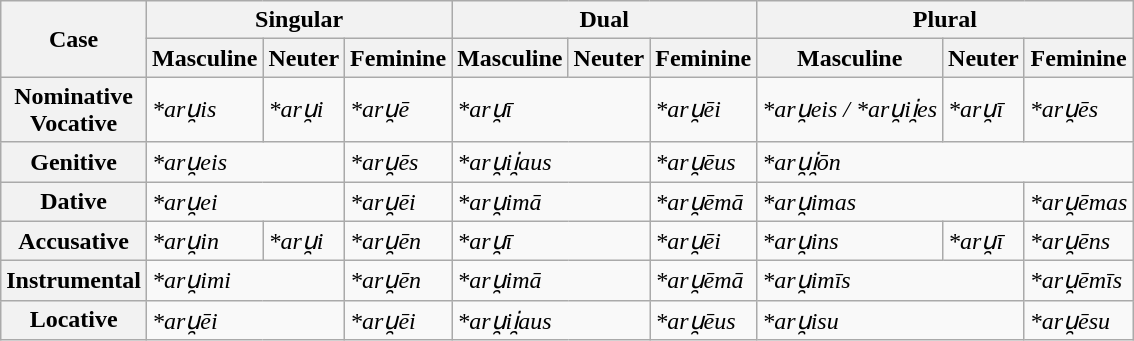<table class="wikitable">
<tr>
<th rowspan="2">Case</th>
<th colspan="3">Singular</th>
<th colspan="3">Dual</th>
<th colspan="3">Plural</th>
</tr>
<tr>
<th>Masculine</th>
<th>Neuter</th>
<th>Feminine</th>
<th>Masculine</th>
<th>Neuter</th>
<th>Feminine</th>
<th>Masculine</th>
<th>Neuter</th>
<th>Feminine</th>
</tr>
<tr>
<th>Nominative <br> Vocative</th>
<td><em>*aru̯is</em></td>
<td><em>*aru̯i</em></td>
<td><em>*aru̯ē</em></td>
<td colspan="2"><em>*aru̯ī</em></td>
<td><em>*aru̯ēi</em></td>
<td><em>*aru̯eis / *aru̯ii̯es</em></td>
<td><em>*aru̯ī</em></td>
<td><em>*aru̯ēs</em></td>
</tr>
<tr>
<th>Genitive</th>
<td colspan="2"><em>*aru̯eis</em></td>
<td><em>*aru̯ēs</em></td>
<td colspan="2"><em>*aru̯ii̯aus</em></td>
<td><em>*aru̯ēus</em></td>
<td colspan="3"><em>*aru̯i̯ōn</em></td>
</tr>
<tr>
<th>Dative</th>
<td colspan="2"><em>*aru̯ei</em></td>
<td><em>*aru̯ēi</em></td>
<td colspan="2"><em>*aru̯imā</em></td>
<td><em>*aru̯ēmā</em></td>
<td colspan="2"><em>*aru̯imas</em></td>
<td><em>*aru̯ēmas</em></td>
</tr>
<tr>
<th>Accusative</th>
<td><em>*aru̯in</em></td>
<td><em>*aru̯i</em></td>
<td><em>*aru̯ēn</em></td>
<td colspan="2"><em>*aru̯ī</em></td>
<td><em>*aru̯ēi</em></td>
<td><em>*aru̯ins</em></td>
<td><em>*aru̯ī</em></td>
<td><em>*aru̯ēns</em></td>
</tr>
<tr>
<th>Instrumental</th>
<td colspan="2"><em>*aru̯imi</em></td>
<td><em>*aru̯ēn</em></td>
<td colspan="2"><em>*aru̯imā</em></td>
<td><em>*aru̯ēmā</em></td>
<td colspan="2"><em>*aru̯imīs</em></td>
<td><em>*aru̯ēmīs</em></td>
</tr>
<tr>
<th>Locative</th>
<td colspan="2"><em>*aru̯ēi</em></td>
<td><em>*aru̯ēi</em></td>
<td colspan="2"><em>*aru̯ii̯aus</em></td>
<td><em>*aru̯ēus</em></td>
<td colspan="2"><em>*aru̯isu</em></td>
<td><em>*aru̯ēsu</em></td>
</tr>
</table>
